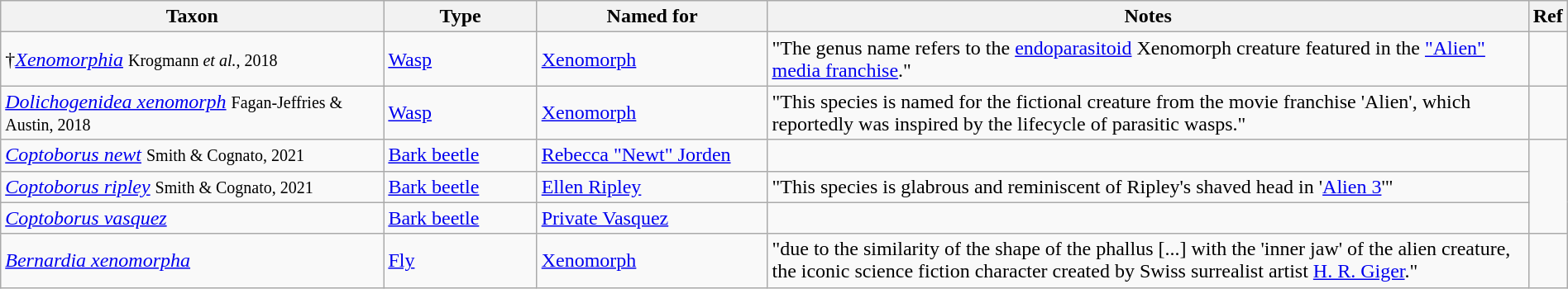<table class="wikitable sortable" width="100%">
<tr>
<th style="width:25%;">Taxon</th>
<th style="width:10%;">Type</th>
<th style="width:15%;">Named for</th>
<th style="width:50%;">Notes</th>
<th class="unsortable">Ref</th>
</tr>
<tr>
<td>†<em><a href='#'>Xenomorphia</a></em> <small>Krogmann <em>et al.</em>, 2018</small></td>
<td><a href='#'>Wasp</a></td>
<td><a href='#'>Xenomorph</a></td>
<td>"The genus name refers to the <a href='#'>endoparasitoid</a> Xenomorph creature featured in the <a href='#'>"Alien" media franchise</a>."</td>
<td></td>
</tr>
<tr>
<td><a href='#'><em>Dolichogenidea xenomorph</em></a> <small>Fagan-Jeffries & Austin, 2018</small></td>
<td><a href='#'>Wasp</a></td>
<td><a href='#'>Xenomorph</a></td>
<td>"This species is named for the fictional creature from the movie franchise 'Alien', which reportedly was inspired by the lifecycle of parasitic wasps."</td>
<td></td>
</tr>
<tr>
<td><a href='#'><em>Coptoborus newt</em></a> <small>Smith & Cognato, 2021</small></td>
<td><a href='#'>Bark beetle</a></td>
<td><a href='#'>Rebecca "Newt" Jorden</a></td>
<td></td>
<td rowspan="3"></td>
</tr>
<tr>
<td><a href='#'><em>Coptoborus ripley</em></a> <small>Smith & Cognato, 2021</small></td>
<td><a href='#'>Bark beetle</a></td>
<td><a href='#'>Ellen Ripley</a></td>
<td>"This species is glabrous and reminiscent of Ripley's shaved head in '<a href='#'>Alien 3</a>'"</td>
</tr>
<tr>
<td><a href='#'><em>Coptoborus vasquez</em></a> </td>
<td><a href='#'>Bark beetle</a></td>
<td><a href='#'>Private Vasquez</a></td>
</tr>
<tr>
<td><em><a href='#'>Bernardia xenomorpha</a></em> </td>
<td><a href='#'>Fly</a></td>
<td><a href='#'>Xenomorph</a></td>
<td>"due to the similarity of the shape of the phallus [...] with the 'inner jaw' of the alien creature, the iconic science fiction character created by Swiss surrealist artist <a href='#'>H. R. Giger</a>."</td>
<td></td>
</tr>
</table>
